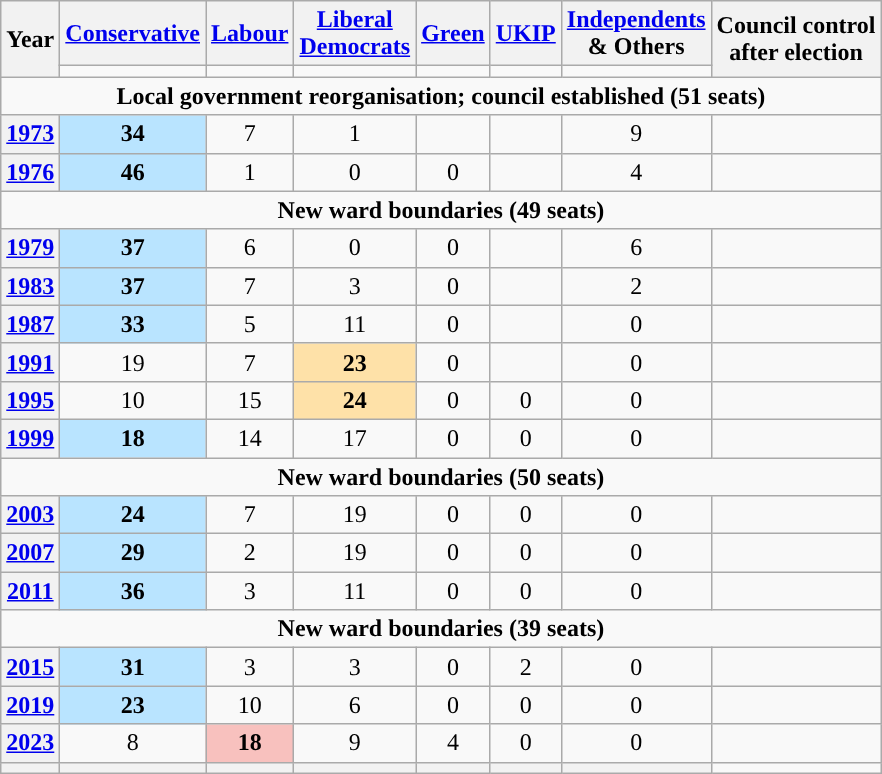<table class="wikitable plainrowheaders" style="text-align:center">
<tr>
<th scope="col" rowspan="2">Year</th>
<th scope="col"><a href='#'>Conservative</a></th>
<th scope="col"><a href='#'>Labour</a></th>
<th scope="col" style="width:1px"><a href='#'>Liberal Democrats</a></th>
<th scope="col"><a href='#'>Green</a></th>
<th scope="col"><a href='#'>UKIP</a></th>
<th scope="col"><a href='#'>Independents</a><br>& Others</th>
<th scope="col" rowspan="2" colspan="2">Council control<br>after election</th>
</tr>
<tr>
<td style="background:"></td>
<td style="background:"></td>
<td style="background:"></td>
<td style="background:"></td>
<td style="background:"></td>
<td style="background:"></td>
</tr>
<tr>
<td colspan="9"><strong>Local government reorganisation; council established (51 seats)</strong></td>
</tr>
<tr>
<th scope="row"><a href='#'>1973</a></th>
<td style="background:#B9E4FF;"><strong>34</strong></td>
<td>7</td>
<td>1</td>
<td></td>
<td></td>
<td>9</td>
<td></td>
</tr>
<tr>
<th scope="row"><a href='#'>1976</a></th>
<td style="background:#B9E4FF;"><strong>46</strong></td>
<td>1</td>
<td>0</td>
<td>0</td>
<td></td>
<td>4</td>
<td></td>
</tr>
<tr>
<td colspan="9"><strong>New ward boundaries (49 seats)</strong></td>
</tr>
<tr>
<th scope="row"><a href='#'>1979</a></th>
<td style="background:#B9E4FF;"><strong>37</strong></td>
<td>6</td>
<td>0</td>
<td>0</td>
<td></td>
<td>6</td>
<td></td>
</tr>
<tr>
<th scope="row"><a href='#'>1983</a></th>
<td style="background:#B9E4FF;"><strong>37</strong></td>
<td>7</td>
<td>3</td>
<td>0</td>
<td></td>
<td>2</td>
<td></td>
</tr>
<tr>
<th scope="row"><a href='#'>1987</a></th>
<td style="background:#B9E4FF;"><strong>33</strong></td>
<td>5</td>
<td>11</td>
<td>0</td>
<td></td>
<td>0</td>
<td></td>
</tr>
<tr>
<th scope="row"><a href='#'>1991</a></th>
<td>19</td>
<td>7</td>
<td style="background:#FEE1A8"><strong>23</strong></td>
<td>0</td>
<td></td>
<td>0</td>
<td></td>
</tr>
<tr>
<th scope="row"><a href='#'>1995</a></th>
<td>10</td>
<td>15</td>
<td style="background:#FEE1A8"><strong>24</strong></td>
<td>0</td>
<td>0</td>
<td>0</td>
<td></td>
</tr>
<tr>
<th scope="row"><a href='#'>1999</a></th>
<td style="background:#B9E4FF;"><strong>18</strong></td>
<td>14</td>
<td>17</td>
<td>0</td>
<td>0</td>
<td>0</td>
<td></td>
</tr>
<tr>
<td colspan="9"><strong>New ward boundaries (50 seats)</strong></td>
</tr>
<tr>
<th scope="row"><a href='#'>2003</a></th>
<td style="background:#B9E4FF;"><strong>24</strong></td>
<td>7</td>
<td>19</td>
<td>0</td>
<td>0</td>
<td>0</td>
<td></td>
</tr>
<tr>
<th scope="row"><a href='#'>2007</a></th>
<td style="background:#B9E4FF;"><strong>29</strong></td>
<td>2</td>
<td>19</td>
<td>0</td>
<td>0</td>
<td>0</td>
<td></td>
</tr>
<tr>
<th scope="row"><a href='#'>2011</a></th>
<td style="background:#B9E4FF;"><strong>36</strong></td>
<td>3</td>
<td>11</td>
<td>0</td>
<td>0</td>
<td>0</td>
<td></td>
</tr>
<tr>
<td colspan="9"><strong>New ward boundaries (39 seats)</strong></td>
</tr>
<tr>
<th scope="row"><a href='#'>2015</a></th>
<td style="background:#B9E4FF;"><strong>31</strong></td>
<td>3</td>
<td>3</td>
<td>0</td>
<td>2</td>
<td>0</td>
<td></td>
</tr>
<tr>
<th scope="row"><a href='#'>2019</a></th>
<td style="background:#B9E4FF;"><strong>23</strong></td>
<td>10</td>
<td>6</td>
<td>0</td>
<td>0</td>
<td>0</td>
<td></td>
</tr>
<tr>
<th scope="row"><a href='#'>2023</a></th>
<td>8</td>
<td style="background:#F8C1BE;"><strong>18</strong></td>
<td>9</td>
<td>4</td>
<td>0</td>
<td>0</td>
<td></td>
</tr>
<tr>
<th></th>
<th style="background-color: "></th>
<th style="background-color: "></th>
<th style="background-color: "></th>
<th style="background-color: "></th>
<th style="background-color: "></th>
<th style="background-color: "></th>
</tr>
</table>
